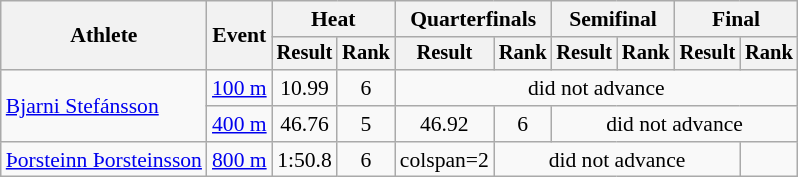<table class="wikitable" style="font-size:90%">
<tr>
<th rowspan="2">Athlete</th>
<th rowspan="2">Event</th>
<th colspan="2">Heat</th>
<th colspan="2">Quarterfinals</th>
<th colspan="2">Semifinal</th>
<th colspan="2">Final</th>
</tr>
<tr style="font-size:95%">
<th>Result</th>
<th>Rank</th>
<th>Result</th>
<th>Rank</th>
<th>Result</th>
<th>Rank</th>
<th>Result</th>
<th>Rank</th>
</tr>
<tr align=center>
<td align=left rowspan=2><a href='#'>Bjarni Stefánsson</a></td>
<td align=left><a href='#'>100 m</a></td>
<td>10.99</td>
<td>6</td>
<td colspan=6>did not advance</td>
</tr>
<tr align=center>
<td align=left><a href='#'>400 m</a></td>
<td>46.76</td>
<td>5</td>
<td>46.92</td>
<td>6</td>
<td colspan=4>did not advance</td>
</tr>
<tr align=center>
<td align=left><a href='#'>Þorsteinn Þorsteinsson</a></td>
<td align=left><a href='#'>800 m</a></td>
<td>1:50.8</td>
<td>6</td>
<td>colspan=2 </td>
<td colspan=4>did not advance</td>
</tr>
</table>
